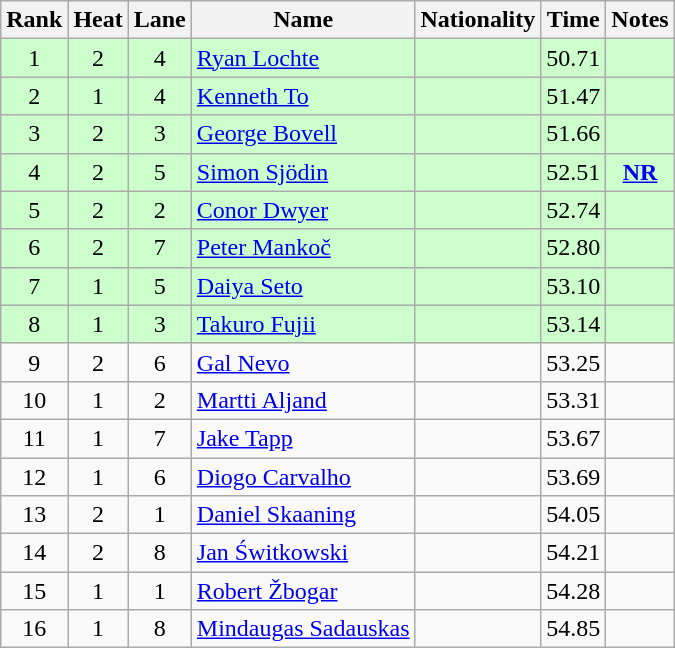<table class="wikitable sortable" style="text-align:center">
<tr>
<th>Rank</th>
<th>Heat</th>
<th>Lane</th>
<th>Name</th>
<th>Nationality</th>
<th>Time</th>
<th>Notes</th>
</tr>
<tr bgcolor=ccffcc>
<td>1</td>
<td>2</td>
<td>4</td>
<td align=left><a href='#'>Ryan Lochte</a></td>
<td align=left></td>
<td>50.71</td>
<td></td>
</tr>
<tr bgcolor=ccffcc>
<td>2</td>
<td>1</td>
<td>4</td>
<td align=left><a href='#'>Kenneth To</a></td>
<td align=left></td>
<td>51.47</td>
<td></td>
</tr>
<tr bgcolor=ccffcc>
<td>3</td>
<td>2</td>
<td>3</td>
<td align=left><a href='#'>George Bovell</a></td>
<td align=left></td>
<td>51.66</td>
<td></td>
</tr>
<tr bgcolor=ccffcc>
<td>4</td>
<td>2</td>
<td>5</td>
<td align=left><a href='#'>Simon Sjödin</a></td>
<td align=left></td>
<td>52.51</td>
<td><strong><a href='#'>NR</a></strong></td>
</tr>
<tr bgcolor=ccffcc>
<td>5</td>
<td>2</td>
<td>2</td>
<td align=left><a href='#'>Conor Dwyer</a></td>
<td align=left></td>
<td>52.74</td>
<td></td>
</tr>
<tr bgcolor=ccffcc>
<td>6</td>
<td>2</td>
<td>7</td>
<td align=left><a href='#'>Peter Mankoč</a></td>
<td align=left></td>
<td>52.80</td>
<td></td>
</tr>
<tr bgcolor=ccffcc>
<td>7</td>
<td>1</td>
<td>5</td>
<td align=left><a href='#'>Daiya Seto</a></td>
<td align=left></td>
<td>53.10</td>
<td></td>
</tr>
<tr bgcolor=ccffcc>
<td>8</td>
<td>1</td>
<td>3</td>
<td align=left><a href='#'>Takuro Fujii</a></td>
<td align=left></td>
<td>53.14</td>
<td></td>
</tr>
<tr>
<td>9</td>
<td>2</td>
<td>6</td>
<td align=left><a href='#'>Gal Nevo</a></td>
<td align=left></td>
<td>53.25</td>
<td></td>
</tr>
<tr>
<td>10</td>
<td>1</td>
<td>2</td>
<td align=left><a href='#'>Martti Aljand</a></td>
<td align=left></td>
<td>53.31</td>
<td></td>
</tr>
<tr>
<td>11</td>
<td>1</td>
<td>7</td>
<td align=left><a href='#'>Jake Tapp</a></td>
<td align=left></td>
<td>53.67</td>
<td></td>
</tr>
<tr>
<td>12</td>
<td>1</td>
<td>6</td>
<td align=left><a href='#'>Diogo Carvalho</a></td>
<td align=left></td>
<td>53.69</td>
<td></td>
</tr>
<tr>
<td>13</td>
<td>2</td>
<td>1</td>
<td align=left><a href='#'>Daniel Skaaning</a></td>
<td align=left></td>
<td>54.05</td>
<td></td>
</tr>
<tr>
<td>14</td>
<td>2</td>
<td>8</td>
<td align=left><a href='#'>Jan Świtkowski</a></td>
<td align=left></td>
<td>54.21</td>
<td></td>
</tr>
<tr>
<td>15</td>
<td>1</td>
<td>1</td>
<td align=left><a href='#'>Robert Žbogar</a></td>
<td align=left></td>
<td>54.28</td>
<td></td>
</tr>
<tr>
<td>16</td>
<td>1</td>
<td>8</td>
<td align=left><a href='#'>Mindaugas Sadauskas</a></td>
<td align=left></td>
<td>54.85</td>
<td></td>
</tr>
</table>
